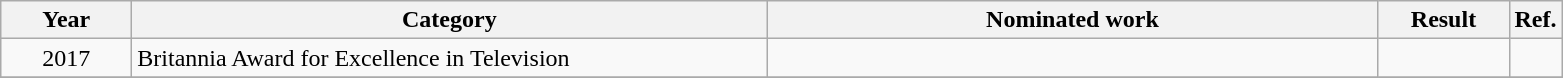<table class=wikitable>
<tr>
<th scope="col" style="width:5em;">Year</th>
<th scope="col" style="width:26em;">Category</th>
<th scope="col" style="width:25em;">Nominated work</th>
<th scope="col" style="width:5em;">Result</th>
<th>Ref.</th>
</tr>
<tr>
<td style="text-align:center;">2017</td>
<td>Britannia Award for Excellence in Television</td>
<td></td>
<td></td>
<td></td>
</tr>
<tr>
</tr>
</table>
